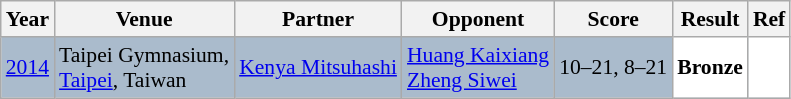<table class="sortable wikitable" style="font-size: 90%;">
<tr>
<th>Year</th>
<th>Venue</th>
<th>Partner</th>
<th>Opponent</th>
<th>Score</th>
<th>Result</th>
<th>Ref</th>
</tr>
<tr style="background:#AABBCC">
<td align="center"><a href='#'>2014</a></td>
<td align="left">Taipei Gymnasium,<br><a href='#'>Taipei</a>, Taiwan</td>
<td align="left"> <a href='#'>Kenya Mitsuhashi</a></td>
<td align="left"> <a href='#'>Huang Kaixiang</a><br> <a href='#'>Zheng Siwei</a></td>
<td align="left">10–21, 8–21</td>
<td style="text-align:left; background:white"> <strong>Bronze</strong></td>
<td style="text-align:center; background:white"></td>
</tr>
</table>
